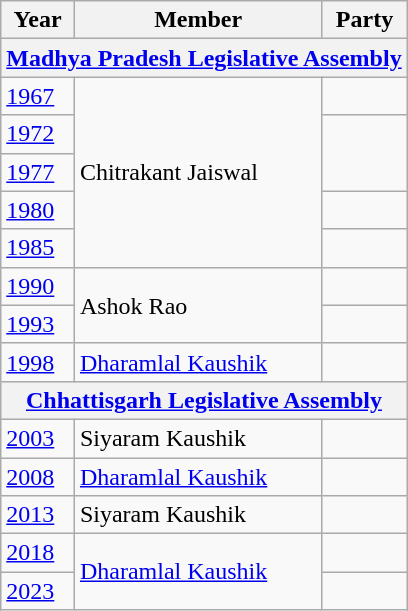<table class="wikitable">
<tr>
<th>Year</th>
<th>Member</th>
<th colspan="2">Party</th>
</tr>
<tr>
<th colspan=4><a href='#'>Madhya Pradesh Legislative Assembly</a></th>
</tr>
<tr>
<td><a href='#'>1967</a></td>
<td rowspan="5">Chitrakant Jaiswal</td>
<td></td>
</tr>
<tr>
<td><a href='#'>1972</a></td>
</tr>
<tr>
<td><a href='#'>1977</a></td>
</tr>
<tr>
<td><a href='#'>1980</a></td>
<td></td>
</tr>
<tr>
<td><a href='#'>1985</a></td>
<td></td>
</tr>
<tr>
<td><a href='#'>1990</a></td>
<td rowspan="2">Ashok Rao</td>
<td></td>
</tr>
<tr>
<td><a href='#'>1993</a></td>
<td></td>
</tr>
<tr>
<td><a href='#'>1998</a></td>
<td><a href='#'>Dharamlal Kaushik</a></td>
<td></td>
</tr>
<tr>
<th colspan=4><a href='#'>Chhattisgarh Legislative Assembly</a></th>
</tr>
<tr>
<td><a href='#'>2003</a></td>
<td>Siyaram Kaushik</td>
<td></td>
</tr>
<tr>
<td><a href='#'>2008</a></td>
<td><a href='#'>Dharamlal Kaushik</a></td>
<td></td>
</tr>
<tr>
<td><a href='#'>2013</a></td>
<td>Siyaram Kaushik</td>
<td></td>
</tr>
<tr>
<td><a href='#'>2018</a></td>
<td rowspan="2"><a href='#'>Dharamlal Kaushik</a></td>
<td></td>
</tr>
<tr>
<td><a href='#'>2023</a></td>
</tr>
</table>
